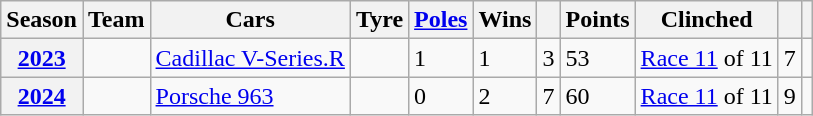<table class="wikitable">
<tr>
<th>Season</th>
<th>Team</th>
<th>Cars</th>
<th>Tyre</th>
<th><a href='#'>Poles</a></th>
<th>Wins</th>
<th></th>
<th>Points</th>
<th>Clinched</th>
<th></th>
<th></th>
</tr>
<tr>
<th><a href='#'>2023</a></th>
<td></td>
<td><a href='#'>Cadillac V-Series.R</a></td>
<td></td>
<td>1</td>
<td>1</td>
<td>3</td>
<td>53</td>
<td><a href='#'>Race 11</a> of 11</td>
<td>7</td>
<td></td>
</tr>
<tr>
<th><a href='#'>2024</a></th>
<td></td>
<td><a href='#'>Porsche 963</a></td>
<td></td>
<td>0</td>
<td>2</td>
<td>7</td>
<td>60</td>
<td><a href='#'>Race 11</a> of 11</td>
<td>9</td>
<td></td>
</tr>
</table>
